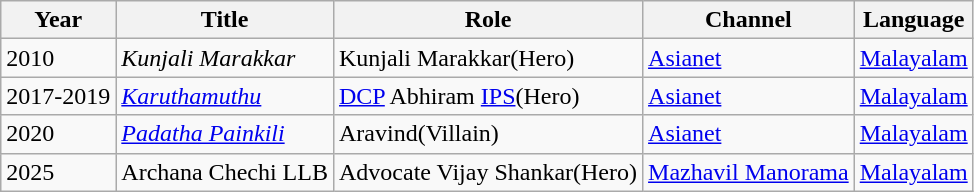<table class="wikitable sortable">
<tr>
<th>Year</th>
<th>Title</th>
<th>Role</th>
<th>Channel</th>
<th>Language</th>
</tr>
<tr>
<td>2010</td>
<td><em>Kunjali Marakkar</em></td>
<td>Kunjali Marakkar(Hero)</td>
<td><a href='#'>Asianet</a></td>
<td><a href='#'>Malayalam</a></td>
</tr>
<tr>
<td>2017-2019</td>
<td><em><a href='#'>Karuthamuthu</a></em></td>
<td><a href='#'>DCP</a> Abhiram <a href='#'>IPS</a>(Hero)</td>
<td><a href='#'>Asianet</a></td>
<td><a href='#'>Malayalam</a></td>
</tr>
<tr>
<td>2020</td>
<td><em><a href='#'>Padatha Painkili</a></em></td>
<td>Aravind(Villain)</td>
<td><a href='#'>Asianet</a></td>
<td><a href='#'>Malayalam</a></td>
</tr>
<tr>
<td>2025</td>
<td>Archana Chechi LLB</td>
<td>Advocate Vijay Shankar(Hero)</td>
<td><a href='#'>Mazhavil Manorama</a></td>
<td><a href='#'>Malayalam</a></td>
</tr>
</table>
